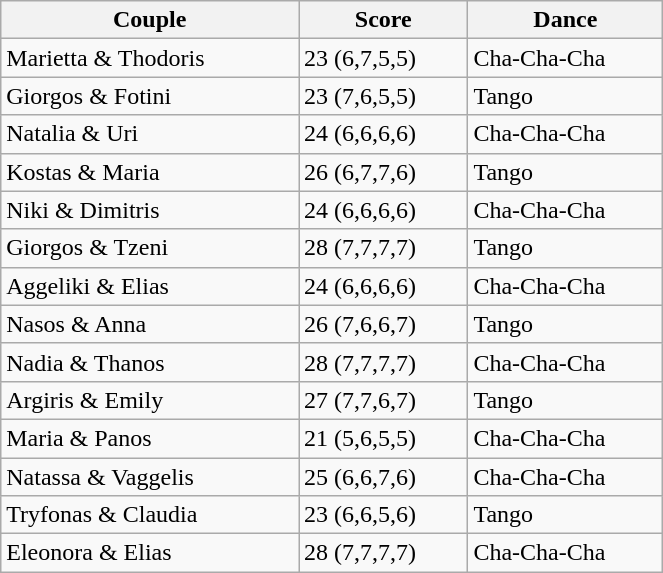<table class="wikitable" width="35%">
<tr>
<th width="17%">Couple</th>
<th width="7%">Score</th>
<th width="11%">Dance</th>
</tr>
<tr>
<td>Marietta & Thodoris</td>
<td>23 (6,7,5,5)</td>
<td>Cha-Cha-Cha</td>
</tr>
<tr>
<td>Giorgos & Fotini</td>
<td>23 (7,6,5,5)</td>
<td>Tango</td>
</tr>
<tr>
<td>Natalia & Uri</td>
<td>24 (6,6,6,6)</td>
<td>Cha-Cha-Cha</td>
</tr>
<tr>
<td>Kostas & Maria</td>
<td>26 (6,7,7,6)</td>
<td>Tango</td>
</tr>
<tr>
<td>Niki & Dimitris</td>
<td>24 (6,6,6,6)</td>
<td>Cha-Cha-Cha</td>
</tr>
<tr>
<td>Giorgos & Tzeni</td>
<td>28 (7,7,7,7)</td>
<td>Tango</td>
</tr>
<tr>
<td>Aggeliki & Elias</td>
<td>24 (6,6,6,6)</td>
<td>Cha-Cha-Cha</td>
</tr>
<tr>
<td>Nasos & Anna</td>
<td>26 (7,6,6,7)</td>
<td>Tango</td>
</tr>
<tr>
<td>Nadia & Thanos</td>
<td>28 (7,7,7,7)</td>
<td>Cha-Cha-Cha</td>
</tr>
<tr>
<td>Argiris & Emily</td>
<td>27 (7,7,6,7)</td>
<td>Tango</td>
</tr>
<tr>
<td>Maria & Panos</td>
<td>21 (5,6,5,5)</td>
<td>Cha-Cha-Cha</td>
</tr>
<tr>
<td>Natassa & Vaggelis</td>
<td>25 (6,6,7,6)</td>
<td>Cha-Cha-Cha</td>
</tr>
<tr>
<td>Tryfonas & Claudia</td>
<td>23 (6,6,5,6)</td>
<td>Tango</td>
</tr>
<tr>
<td>Eleonora & Elias</td>
<td>28 (7,7,7,7)</td>
<td>Cha-Cha-Cha</td>
</tr>
</table>
